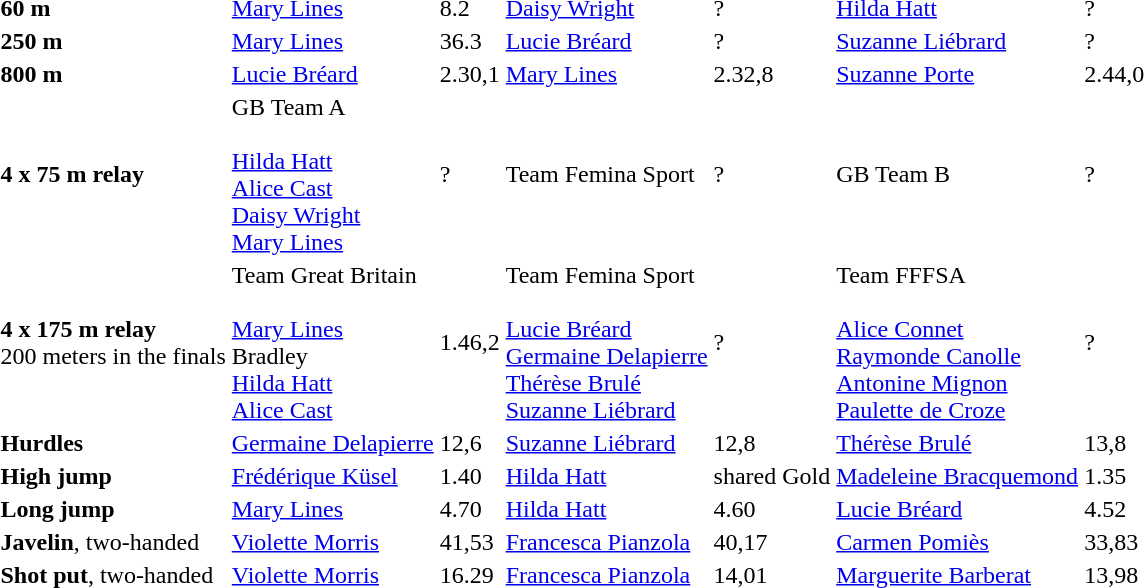<table>
<tr>
<td><strong>60 m</strong></td>
<td><a href='#'>Mary Lines</a><br><em></em></td>
<td>8.2</td>
<td><a href='#'>Daisy Wright</a><br><em></em></td>
<td>?</td>
<td><a href='#'>Hilda Hatt</a><br><em></em></td>
<td>?</td>
</tr>
<tr>
<td><strong>250 m</strong></td>
<td><a href='#'>Mary Lines</a><br><em></em></td>
<td>36.3</td>
<td><a href='#'>Lucie Bréard</a><br><em></em></td>
<td>?</td>
<td><a href='#'>Suzanne Liébrard</a><br><em></em></td>
<td>?</td>
</tr>
<tr>
<td><strong>800 m</strong></td>
<td><a href='#'>Lucie Bréard</a><br><em></em></td>
<td>2.30,1</td>
<td><a href='#'>Mary Lines</a><br><em></em></td>
<td>2.32,8</td>
<td><a href='#'>Suzanne Porte</a><br><em></em></td>
<td>2.44,0</td>
</tr>
<tr>
<td><strong>4 x 75 m relay</strong></td>
<td>GB Team A <br><em></em><br><a href='#'>Hilda Hatt</a><br><a href='#'>Alice Cast</a><br><a href='#'>Daisy Wright</a><br><a href='#'>Mary Lines</a></td>
<td>?</td>
<td>Team Femina Sport<br><em></em></td>
<td>?</td>
<td>GB Team B <br><em></em></td>
<td>?</td>
</tr>
<tr>
<td><strong>4 x 175 m relay</strong><br> 200 meters in the finals</td>
<td>Team Great Britain<br><em></em><br><a href='#'>Mary Lines</a><br>Bradley<br><a href='#'>Hilda Hatt</a><br><a href='#'>Alice Cast</a></td>
<td>1.46,2</td>
<td>Team Femina Sport<br><em></em><br><a href='#'>Lucie Bréard</a><br><a href='#'>Germaine Delapierre</a><br><a href='#'>Thérèse Brulé</a><br><a href='#'>Suzanne Liébrard</a></td>
<td>?</td>
<td>Team FFFSA<br><em></em><br><a href='#'>Alice Connet</a><br><a href='#'>Raymonde Canolle</a><br><a href='#'>Antonine Mignon</a><br><a href='#'>Paulette de Croze</a></td>
<td>?</td>
</tr>
<tr>
<td><strong>Hurdles</strong></td>
<td><a href='#'>Germaine Delapierre</a><br><em></em></td>
<td>12,6</td>
<td><a href='#'>Suzanne Liébrard</a><br><em></em></td>
<td>12,8</td>
<td><a href='#'>Thérèse Brulé</a><br><em></em></td>
<td>13,8</td>
</tr>
<tr>
<td><strong>High jump</strong></td>
<td><a href='#'>Frédérique Küsel</a><br><em></em></td>
<td>1.40</td>
<td><a href='#'>Hilda Hatt</a><br><em></em></td>
<td>shared Gold</td>
<td><a href='#'>Madeleine Bracquemond</a><br><em></em></td>
<td>1.35</td>
</tr>
<tr>
<td><strong>Long jump</strong></td>
<td><a href='#'>Mary Lines</a><br><em></em></td>
<td>4.70</td>
<td><a href='#'>Hilda Hatt</a><br><em></em></td>
<td>4.60</td>
<td><a href='#'>Lucie Bréard</a><br><em></em></td>
<td>4.52</td>
</tr>
<tr>
<td><strong>Javelin</strong>, two-handed</td>
<td><a href='#'>Violette Morris</a><br><em></em></td>
<td>41,53</td>
<td><a href='#'>Francesca Pianzola</a> <br><em></em></td>
<td>40,17</td>
<td><a href='#'>Carmen Pomiès</a><br><em></em></td>
<td>33,83</td>
</tr>
<tr>
<td><strong>Shot put</strong>, two-handed</td>
<td><a href='#'>Violette Morris</a> <br><em></em></td>
<td>16.29</td>
<td><a href='#'>Francesca Pianzola</a> <br><em></em></td>
<td>14,01</td>
<td><a href='#'>Marguerite Barberat</a> <br><em></em></td>
<td>13,98</td>
</tr>
<tr>
</tr>
</table>
